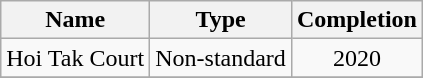<table class="wikitable" style="text-align: center">
<tr>
<th>Name</th>
<th>Type</th>
<th>Completion</th>
</tr>
<tr>
<td>Hoi Tak Court</td>
<td rowspan="1">Non-standard</td>
<td rowspan="1">2020</td>
</tr>
<tr>
</tr>
</table>
